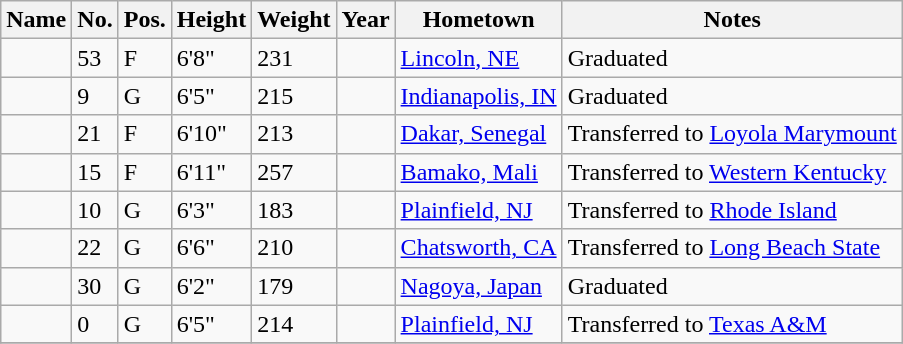<table class="wikitable sortable" border="1">
<tr>
<th>Name</th>
<th>No.</th>
<th>Pos.</th>
<th>Height</th>
<th>Weight</th>
<th>Year</th>
<th>Hometown</th>
<th class="unsortable">Notes</th>
</tr>
<tr>
<td></td>
<td>53</td>
<td>F</td>
<td>6'8"</td>
<td>231</td>
<td></td>
<td><a href='#'>Lincoln, NE</a></td>
<td>Graduated</td>
</tr>
<tr>
<td></td>
<td>9</td>
<td>G</td>
<td>6'5"</td>
<td>215</td>
<td></td>
<td><a href='#'>Indianapolis, IN</a></td>
<td>Graduated</td>
</tr>
<tr>
<td></td>
<td>21</td>
<td>F</td>
<td>6'10"</td>
<td>213</td>
<td></td>
<td><a href='#'>Dakar, Senegal</a></td>
<td>Transferred to <a href='#'>Loyola Marymount</a></td>
</tr>
<tr>
<td></td>
<td>15</td>
<td>F</td>
<td>6'11"</td>
<td>257</td>
<td></td>
<td><a href='#'>Bamako, Mali</a></td>
<td>Transferred to <a href='#'>Western Kentucky</a></td>
</tr>
<tr>
<td></td>
<td>10</td>
<td>G</td>
<td>6'3"</td>
<td>183</td>
<td></td>
<td><a href='#'>Plainfield, NJ</a></td>
<td>Transferred to <a href='#'>Rhode Island</a></td>
</tr>
<tr>
<td></td>
<td>22</td>
<td>G</td>
<td>6'6"</td>
<td>210</td>
<td></td>
<td><a href='#'>Chatsworth, CA</a></td>
<td>Transferred to <a href='#'>Long Beach State</a></td>
</tr>
<tr>
<td></td>
<td>30</td>
<td>G</td>
<td>6'2"</td>
<td>179</td>
<td></td>
<td><a href='#'>Nagoya, Japan</a></td>
<td>Graduated</td>
</tr>
<tr>
<td></td>
<td>0</td>
<td>G</td>
<td>6'5"</td>
<td>214</td>
<td></td>
<td><a href='#'>Plainfield, NJ</a></td>
<td>Transferred to <a href='#'>Texas A&M</a></td>
</tr>
<tr>
</tr>
</table>
